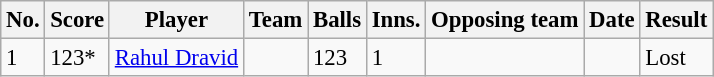<table class="wikitable sortable" style="font-size:95%">
<tr>
<th>No.</th>
<th>Score</th>
<th>Player</th>
<th>Team</th>
<th>Balls</th>
<th>Inns.</th>
<th>Opposing team</th>
<th>Date</th>
<th>Result</th>
</tr>
<tr>
<td>1</td>
<td>123*</td>
<td><a href='#'>Rahul Dravid</a></td>
<td></td>
<td> 123</td>
<td>1</td>
<td></td>
<td></td>
<td>Lost</td>
</tr>
</table>
